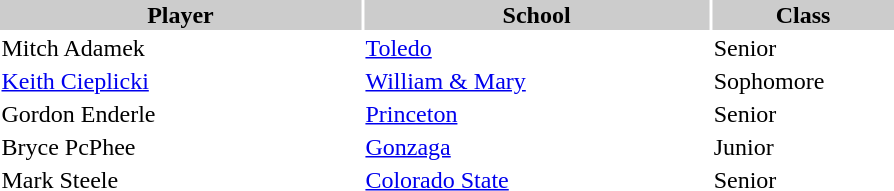<table style="width:600px" "border:'1' 'solid' 'gray' ">
<tr>
<th style="background:#ccc; width:23%;">Player</th>
<th style="background:#ccc; width:22%;">School</th>
<th style="background:#ccc; width:10%;">Class</th>
</tr>
<tr>
<td>Mitch Adamek</td>
<td><a href='#'>Toledo</a></td>
<td>Senior</td>
</tr>
<tr>
<td><a href='#'>Keith Cieplicki</a></td>
<td><a href='#'>William & Mary</a></td>
<td>Sophomore</td>
</tr>
<tr>
<td>Gordon Enderle</td>
<td><a href='#'>Princeton</a></td>
<td>Senior</td>
</tr>
<tr>
<td>Bryce PcPhee</td>
<td><a href='#'>Gonzaga</a></td>
<td>Junior</td>
</tr>
<tr>
<td>Mark Steele</td>
<td><a href='#'>Colorado State</a></td>
<td>Senior</td>
</tr>
</table>
